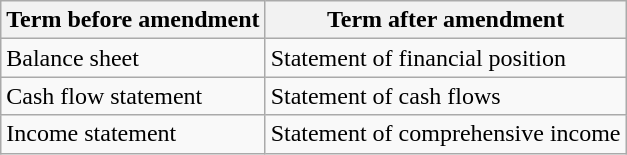<table class="wikitable">
<tr>
<th>Term before amendment</th>
<th>Term after amendment</th>
</tr>
<tr>
<td>Balance sheet</td>
<td>Statement of financial position</td>
</tr>
<tr>
<td>Cash flow statement</td>
<td>Statement of cash flows</td>
</tr>
<tr>
<td>Income statement</td>
<td>Statement of comprehensive income</td>
</tr>
</table>
